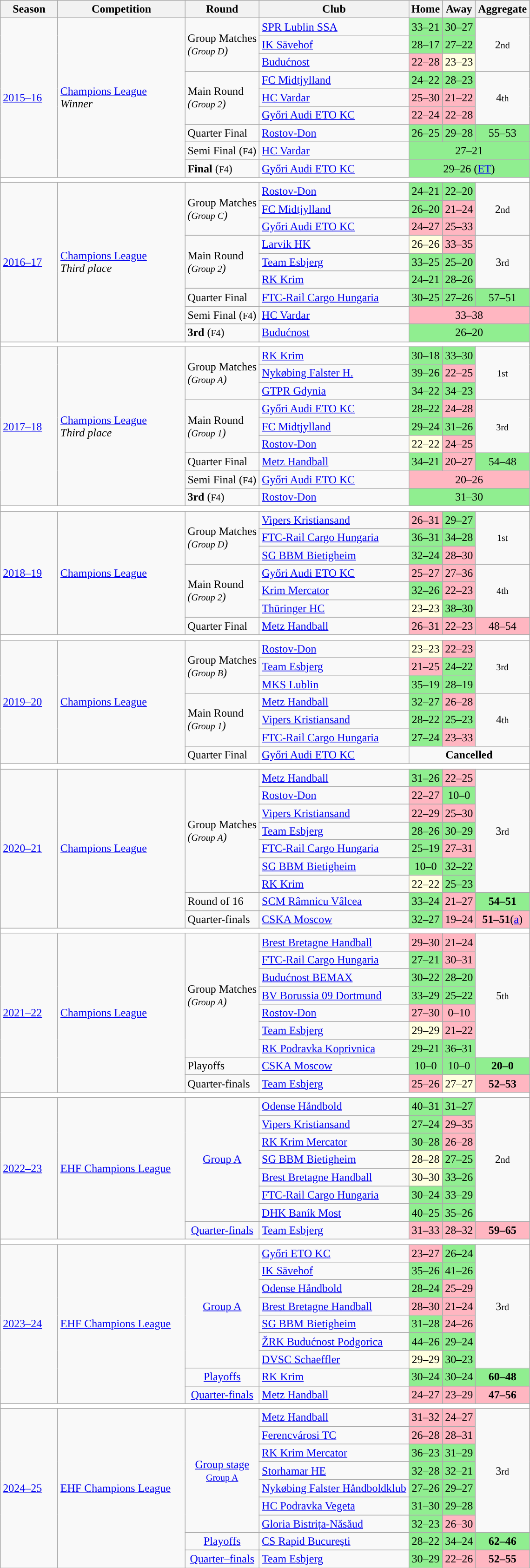<table class="wikitable" style="text-align: left;">
<tr>
<th width=75>Season</th>
<th width=175>Competition</th>
<th>Round</th>
<th>Club</th>
<th>Home</th>
<th>Away</th>
<th>Aggregate</th>
</tr>
<tr>
<td rowspan=9><a href='#'>2015–16</a></td>
<td rowspan=9><a href='#'>Champions League</a><br> <em>Winner</em></td>
<td rowspan=3>Group Matches<br><em>(<small>Group D</small>)</em></td>
<td> <a href='#'>SPR Lublin SSA</a></td>
<td align=center bgcolor=lightgreen>33–21</td>
<td align=center bgcolor=lightgreen>30–27</td>
<td align=center rowspan=3>2<small>nd</small></td>
</tr>
<tr>
<td> <a href='#'>IK Sävehof</a></td>
<td align=center bgcolor=lightgreen>28–17</td>
<td align=center bgcolor=lightgreen>27–22</td>
</tr>
<tr>
<td> <a href='#'>Budućnost</a></td>
<td align=center bgcolor=lightpink>22–28</td>
<td align=center bgcolor=lightyellow>23–23</td>
</tr>
<tr>
<td rowspan=3>Main Round<br><em>(<small>Group 2</small>)</em></td>
<td> <a href='#'>FC Midtjylland</a></td>
<td align=center bgcolor=lightgreen>24–22</td>
<td align=center bgcolor=lightgreen>28–23</td>
<td align=center rowspan=3>4<small>th</small></td>
</tr>
<tr>
<td> <a href='#'>HC Vardar</a></td>
<td align=center bgcolor=lightpink>25–30</td>
<td align=center bgcolor=lightpink>21–22</td>
</tr>
<tr>
<td> <a href='#'>Győri Audi ETO KC</a></td>
<td align=center bgcolor=lightpink>22–24</td>
<td align=center bgcolor=lightpink>22–28</td>
</tr>
<tr>
<td>Quarter Final</td>
<td> <a href='#'>Rostov-Don</a></td>
<td align=center bgcolor=lightgreen>26–25</td>
<td align=center bgcolor=lightgreen>29–28</td>
<td align=center bgcolor=lightgreen>55–53</td>
</tr>
<tr>
<td>Semi Final (<small>F4</small>)</td>
<td> <a href='#'>HC Vardar</a></td>
<td align=center colspan=3 bgcolor=lightgreen>27–21</td>
</tr>
<tr>
<td><strong>Final</strong> (<small>F4</small>)</td>
<td> <a href='#'>Győri Audi ETO KC</a></td>
<td align=center colspan=3 bgcolor=lightgreen>29–26 (<a href='#'>ET</a>)</td>
</tr>
<tr>
<td colspan=7 style="text-align: center;" bgcolor=white></td>
</tr>
<tr>
<td rowspan=9><a href='#'>2016–17</a></td>
<td rowspan=9><a href='#'>Champions League</a><br> <em>Third place</em></td>
<td rowspan=3>Group Matches<br><em>(<small>Group C</small>)</em></td>
<td> <a href='#'>Rostov-Don</a></td>
<td align=center bgcolor=lightgreen>24–21</td>
<td align=center bgcolor=lightgreen>22–20</td>
<td align=center rowspan=3>2<small>nd</small></td>
</tr>
<tr>
<td> <a href='#'>FC Midtjylland</a></td>
<td align=center bgcolor=lightgreen>26–20</td>
<td align=center bgcolor=lightpink>21–24</td>
</tr>
<tr>
<td> <a href='#'>Győri Audi ETO KC</a></td>
<td align=center bgcolor=lightpink>24–27</td>
<td align=center bgcolor=lightpink>25–33</td>
</tr>
<tr>
<td rowspan=3>Main Round<br><em>(<small>Group 2</small>)</em></td>
<td> <a href='#'>Larvik HK</a></td>
<td align=center bgcolor=lightyellow>26–26</td>
<td align=center bgcolor=lightpink>33–35</td>
<td align=center rowspan=3>3<small>rd</small></td>
</tr>
<tr>
<td> <a href='#'>Team Esbjerg</a></td>
<td align=center bgcolor=lightgreen>33–25</td>
<td align=center bgcolor=lightgreen>25–20</td>
</tr>
<tr>
<td> <a href='#'>RK Krim</a></td>
<td align=center bgcolor=lightgreen>24–21</td>
<td align=center bgcolor=lightgreen>28–26</td>
</tr>
<tr>
<td>Quarter Final</td>
<td> <a href='#'>FTC-Rail Cargo Hungaria</a></td>
<td align=center bgcolor=lightgreen>30–25</td>
<td align=center bgcolor=lightgreen>27–26</td>
<td align=center bgcolor=lightgreen>57–51</td>
</tr>
<tr>
<td>Semi Final (<small>F4</small>)</td>
<td> <a href='#'>HC Vardar</a></td>
<td align=center colspan=3 bgcolor=lightpink>33–38</td>
</tr>
<tr>
<td><strong>3rd</strong> (<small>F4</small>)</td>
<td> <a href='#'>Budućnost</a></td>
<td align=center colspan=3 bgcolor=lightgreen>26–20</td>
</tr>
<tr>
<td colspan=7 style="text-align: center;" bgcolor=white></td>
</tr>
<tr>
<td rowspan=9><a href='#'>2017–18</a></td>
<td rowspan=9><a href='#'>Champions League</a><br> <em>Third place</em></td>
<td rowspan=3>Group Matches<br><em>(<small>Group A</small>)</em></td>
<td> <a href='#'>RK Krim</a></td>
<td align=center bgcolor=lightgreen>30–18</td>
<td align=center bgcolor=lightgreen>33–30</td>
<td align=center rowspan=3><small>1st</small></td>
</tr>
<tr>
<td> <a href='#'>Nykøbing Falster H.</a></td>
<td align=center bgcolor=lightgreen>39–26</td>
<td align=center bgcolor=lightpink>22–25</td>
</tr>
<tr>
<td> <a href='#'>GTPR Gdynia</a></td>
<td align=center bgcolor=lightgreen>34–22</td>
<td align=center bgcolor=lightgreen>34–23</td>
</tr>
<tr>
<td rowspan=3>Main Round<br><em>(<small>Group 1</small>)</em></td>
<td> <a href='#'>Győri Audi ETO KC</a></td>
<td align=center bgcolor=lightgreen>28–22</td>
<td align=center bgcolor=lightpink>24–28</td>
<td align=center rowspan=3><small>3rd</small></td>
</tr>
<tr>
<td> <a href='#'>FC Midtjylland</a></td>
<td align=center bgcolor=lightgreen>29–24</td>
<td align=center bgcolor=lightgreen>31–26</td>
</tr>
<tr>
<td> <a href='#'>Rostov-Don</a></td>
<td align=center bgcolor=lightyellow>22–22</td>
<td align=center bgcolor=lightpink>24–25</td>
</tr>
<tr>
<td>Quarter Final</td>
<td> <a href='#'>Metz Handball</a></td>
<td align=center bgcolor=lightgreen>34–21</td>
<td align=center bgcolor=lightpink>20–27</td>
<td align=center bgcolor=lightgreen>54–48</td>
</tr>
<tr>
<td>Semi Final (<small>F4</small>)</td>
<td> <a href='#'>Győri Audi ETO KC</a></td>
<td align=center bgcolor=lightpink colspan=3>20–26</td>
</tr>
<tr>
<td><strong>3rd</strong> (<small>F4</small>)</td>
<td> <a href='#'>Rostov-Don</a></td>
<td align=center bgcolor=lightgreen colspan=3>31–30</td>
</tr>
<tr>
<td colspan=7 style="text-align: center;" bgcolor=white></td>
</tr>
<tr>
<td rowspan=7><a href='#'>2018–19</a></td>
<td rowspan=7><a href='#'>Champions League</a></td>
<td rowspan=3>Group Matches<br><em>(<small>Group D</small>)</em></td>
<td> <a href='#'>Vipers Kristiansand</a></td>
<td align=center bgcolor=lightpink>26–31</td>
<td align=center bgcolor=lightgreen>29–27</td>
<td align=center rowspan=3><small>1st</small></td>
</tr>
<tr>
<td> <a href='#'>FTC-Rail Cargo Hungaria</a></td>
<td align=center bgcolor=lightgreen>36–31</td>
<td align=center bgcolor=lightgreen>34–28</td>
</tr>
<tr>
<td> <a href='#'>SG BBM Bietigheim</a></td>
<td align=center bgcolor=lightgreen>32–24</td>
<td align=center bgcolor=lightpink>28–30</td>
</tr>
<tr>
<td rowspan=3>Main Round<br><em>(<small>Group 2</small>)</em></td>
<td> <a href='#'>Győri Audi ETO KC</a></td>
<td align=center bgcolor=lightpink>25–27</td>
<td align=center bgcolor=lightpink>27–36</td>
<td align=center rowspan=3><small>4th</small></td>
</tr>
<tr>
<td> <a href='#'>Krim Mercator</a></td>
<td align=center bgcolor=lightgreen>32–26</td>
<td align=center bgcolor=lightpink>22–23</td>
</tr>
<tr>
<td> <a href='#'>Thüringer HC</a></td>
<td align=center bgcolor=lightyellow>23–23</td>
<td align=center bgcolor=lightgreen>38–30</td>
</tr>
<tr>
<td>Quarter Final</td>
<td> <a href='#'>Metz Handball</a></td>
<td align=center bgcolor=lightpink>26–31</td>
<td align=center bgcolor=lightpink>22–23</td>
<td align=center bgcolor=lightpink>48–54</td>
</tr>
<tr>
<td colspan=7 style="text-align: center;" bgcolor=white></td>
</tr>
<tr>
<td rowspan=7><a href='#'>2019–20</a></td>
<td rowspan=7><a href='#'>Champions League</a></td>
<td rowspan=3>Group Matches<br><em>(<small>Group B</small>)</em></td>
<td> <a href='#'>Rostov-Don</a></td>
<td align=center bgcolor=lightyellow>23–23</td>
<td align=center bgcolor=lightpink>22–23</td>
<td align=center rowspan=3><small>3rd</small></td>
</tr>
<tr>
<td> <a href='#'>Team Esbjerg</a></td>
<td align=center bgcolor=lightpink>21–25</td>
<td align=center bgcolor=lightgreen>24–22</td>
</tr>
<tr>
<td> <a href='#'>MKS Lublin</a></td>
<td align=center bgcolor=lightgreen>35–19</td>
<td align=center bgcolor=lightgreen>28–19</td>
</tr>
<tr>
<td rowspan=3>Main Round<br><em>(<small>Group 1</small>)</em></td>
<td> <a href='#'>Metz Handball</a></td>
<td align=center bgcolor=lightgreen>32–27</td>
<td align=center bgcolor=lightpink>26–28</td>
<td align=center rowspan=3>4<small>th</small></td>
</tr>
<tr>
<td> <a href='#'>Vipers Kristiansand</a></td>
<td align=center bgcolor=lightgreen>28–22</td>
<td align=center bgcolor=lightgreen>25–23</td>
</tr>
<tr>
<td> <a href='#'>FTC-Rail Cargo Hungaria</a></td>
<td align=center bgcolor=lightgreen>27–24</td>
<td align=center bgcolor=lightpink>23–33</td>
</tr>
<tr>
<td>Quarter Final</td>
<td> <a href='#'>Győri Audi ETO KC</a></td>
<td colspan=3; style="text-align:center;"><strong>Cancelled</strong></td>
</tr>
<tr>
<td colspan=7 style="text-align: center;" bgcolor=white></td>
</tr>
<tr>
<td rowspan=9><a href='#'>2020–21</a></td>
<td rowspan=9><a href='#'>Champions League</a></td>
<td rowspan=7>Group Matches<br><em>(<small>Group A</small>)</em></td>
<td> <a href='#'>Metz Handball</a></td>
<td align=center bgcolor=lightgreen>31–26</td>
<td align=center bgcolor=lightpink>22–25</td>
<td align=center rowspan=7>3<small>rd</small></td>
</tr>
<tr>
<td> <a href='#'>Rostov-Don</a></td>
<td align=center bgcolor=lightpink>22–27</td>
<td align=center bgcolor=lightgreen>10–0</td>
</tr>
<tr>
<td> <a href='#'>Vipers Kristiansand</a></td>
<td align=center bgcolor=lightpink>22–29</td>
<td align=center bgcolor=lightpink>25–30</td>
</tr>
<tr>
<td> <a href='#'>Team Esbjerg</a></td>
<td align=center bgcolor=lightgreen>28–26</td>
<td align=center bgcolor=lightgreen>30–29</td>
</tr>
<tr>
<td> <a href='#'>FTC-Rail Cargo Hungaria</a></td>
<td align=center bgcolor=lightgreen>25–19</td>
<td align=center bgcolor=lightpink>27–31</td>
</tr>
<tr>
<td> <a href='#'>SG BBM Bietigheim</a></td>
<td align=center bgcolor=lightgreen>10–0</td>
<td align=center bgcolor=lightgreen>32–22</td>
</tr>
<tr>
<td> <a href='#'>RK Krim</a></td>
<td align=center bgcolor=lightyellow>22–22</td>
<td align=center bgcolor=lightgreen>25–23</td>
</tr>
<tr>
<td>Round of 16</td>
<td> <a href='#'>SCM Râmnicu Vâlcea</a></td>
<td align=center bgcolor=lightgreen>33–24</td>
<td align=center bgcolor=lightpink>21–27</td>
<td align=center bgcolor=lightgreen><strong>54–51</strong></td>
</tr>
<tr>
<td>Quarter-finals</td>
<td> <a href='#'>CSKA Moscow</a></td>
<td align=center bgcolor=lightgreen>32–27</td>
<td align=center bgcolor=lightpink>19–24</td>
<td align=center bgcolor=lightpink><strong>51–51</strong>(<a href='#'>a</a>)</td>
</tr>
<tr>
<td colspan=7 style="text-align: center;" bgcolor=white></td>
</tr>
<tr>
<td rowspan=9><a href='#'>2021–22</a></td>
<td rowspan=9><a href='#'>Champions League</a></td>
<td rowspan=7>Group Matches<br><em>(<small>Group A</small>)</em></td>
<td> <a href='#'>Brest Bretagne Handball</a></td>
<td align=center bgcolor=lightpink>29–30</td>
<td align=center bgcolor=lightpink>21–24</td>
<td align=center rowspan=7>5<small>th</small></td>
</tr>
<tr>
<td> <a href='#'>FTC-Rail Cargo Hungaria</a></td>
<td align=center bgcolor=lightgreen>27–21</td>
<td align=center bgcolor=lightpink>30–31</td>
</tr>
<tr>
<td> <a href='#'>Budućnost BEMAX</a></td>
<td align=center bgcolor=lightgreen>30–22</td>
<td align=center bgcolor=lightgreen>28–20</td>
</tr>
<tr>
<td> <a href='#'>BV Borussia 09 Dortmund</a></td>
<td align=center bgcolor=lightgreen>33–29</td>
<td align=center bgcolor=lightgreen>25–22</td>
</tr>
<tr>
<td> <a href='#'>Rostov-Don</a></td>
<td align=center bgcolor=lightpink>27–30</td>
<td align=center bgcolor=lightpink>0–10</td>
</tr>
<tr>
<td> <a href='#'>Team Esbjerg</a></td>
<td align=center bgcolor=lightyellow>29–29</td>
<td align=center bgcolor=lightpink>21–22</td>
</tr>
<tr>
<td> <a href='#'>RK Podravka Koprivnica</a></td>
<td align=center bgcolor=lightgreen>29–21</td>
<td align=center bgcolor=lightgreen>36–31</td>
</tr>
<tr>
<td>Playoffs</td>
<td> <a href='#'>CSKA Moscow</a></td>
<td align=center bgcolor=lightgreen>10–0</td>
<td align=center bgcolor=lightgreen>10–0</td>
<td align=center bgcolor=lightgreen><strong>20–0</strong></td>
</tr>
<tr>
<td>Quarter-finals</td>
<td> <a href='#'>Team Esbjerg</a></td>
<td align=center bgcolor=lightpink>25–26</td>
<td align=center bgcolor=lightyellow>27–27</td>
<td align=center bgcolor=lightpink><strong>52–53</strong></td>
</tr>
<tr>
<td colspan=7 style="text-align: center;" bgcolor=white></td>
</tr>
<tr>
<td rowspan=8><a href='#'>2022–23</a></td>
<td rowspan=8><a href='#'>EHF Champions League</a></td>
<td rowspan=7 style="text-align:center;"><a href='#'>Group A</a></td>
<td> <a href='#'>Odense Håndbold</a></td>
<td align=center bgcolor=lightgreen>40–31</td>
<td align=center bgcolor=lightgreen>31–27</td>
<td align=center rowspan=7>2<small>nd</small></td>
</tr>
<tr>
<td> <a href='#'>Vipers Kristiansand</a></td>
<td align=center bgcolor=lightgreen>27–24</td>
<td align=center bgcolor=lightpink>29–35</td>
</tr>
<tr>
<td> <a href='#'>RK Krim Mercator</a></td>
<td align=center bgcolor=lightgreen>30–28</td>
<td align=center bgcolor=lightpink>26–28</td>
</tr>
<tr>
<td> <a href='#'>SG BBM Bietigheim</a></td>
<td align=center bgcolor=lightyellow>28–28</td>
<td align=center bgcolor=lightgreen>27–25</td>
</tr>
<tr>
<td> <a href='#'>Brest Bretagne Handball</a></td>
<td align=center bgcolor=lightyellow>30–30</td>
<td align=center bgcolor=lightgreen>33–26</td>
</tr>
<tr>
<td> <a href='#'>FTC-Rail Cargo Hungaria</a></td>
<td align=center bgcolor=lightgreen>30–24</td>
<td align=center bgcolor=lightgreen>33–29</td>
</tr>
<tr>
<td> <a href='#'>DHK Baník Most</a></td>
<td align=center bgcolor=lightgreen>40–25</td>
<td align=center bgcolor=lightgreen>35–26</td>
</tr>
<tr>
<td style="text-align:center;"><a href='#'>Quarter-finals</a></td>
<td> <a href='#'>Team Esbjerg</a></td>
<td align=center bgcolor=lightpink>31–33</td>
<td align=center bgcolor=lightpink>28–32</td>
<td align=center bgcolor=lightpink><strong>59–65</strong></td>
</tr>
<tr>
<td colspan=7 style="text-align: center;" bgcolor=white></td>
</tr>
<tr>
<td rowspan=9><a href='#'>2023–24</a></td>
<td rowspan=9><a href='#'>EHF Champions League</a></td>
<td rowspan=7 style="text-align:center;"><a href='#'>Group A</a></td>
<td> <a href='#'>Győri ETO KC</a></td>
<td align=center bgcolor=lightpink>23–27</td>
<td align=center bgcolor=lightgreen>26–24</td>
<td align=center rowspan=7>3<small>rd</small></td>
</tr>
<tr>
<td> <a href='#'>IK Sävehof</a></td>
<td align=center bgcolor=lightgreen>35–26</td>
<td align=center bgcolor=lightgreen>41–26</td>
</tr>
<tr>
<td> <a href='#'>Odense Håndbold</a></td>
<td align=center bgcolor=lightgreen>28–24</td>
<td align=center bgcolor=lightpink>25–29</td>
</tr>
<tr>
<td> <a href='#'>Brest Bretagne Handball</a></td>
<td align=center bgcolor=lightpink>28–30</td>
<td align=center bgcolor=lightpink>21–24</td>
</tr>
<tr>
<td> <a href='#'>SG BBM Bietigheim</a></td>
<td align=center bgcolor=lightgreen>31–28</td>
<td align=center bgcolor=lightpink>24–26</td>
</tr>
<tr>
<td> <a href='#'>ŽRK Budućnost Podgorica</a></td>
<td align=center bgcolor=lightgreen>44–26</td>
<td align=center bgcolor=lightgreen>29–24</td>
</tr>
<tr>
<td> <a href='#'>DVSC Schaeffler</a></td>
<td align=center bgcolor=lightyellow>29–29</td>
<td align=center bgcolor=lightgreen>30–23</td>
</tr>
<tr>
<td style="text-align:center;"><a href='#'>Playoffs</a></td>
<td> <a href='#'>RK Krim</a></td>
<td align=center bgcolor=lightgreen>30–24</td>
<td align=center bgcolor=lightgreen>30–24</td>
<td align=center bgcolor=lightgreen><strong>60–48</strong></td>
</tr>
<tr>
<td style="text-align:center;"><a href='#'>Quarter-finals</a></td>
<td> <a href='#'>Metz Handball</a></td>
<td align=center bgcolor=lightpink>24–27</td>
<td align=center bgcolor=lightpink>23–29</td>
<td align=center bgcolor=lightpink><strong>47–56</strong></td>
</tr>
<tr>
<td colspan=7 style="text-align: center;" bgcolor=white></td>
</tr>
<tr>
<td rowspan=9><a href='#'>2024–25</a></td>
<td rowspan=9><a href='#'>EHF Champions League</a></td>
<td rowspan=7 style="text-align:center;"><a href='#'>Group stage<br><small>Group A</small></a></td>
<td> <a href='#'>Metz Handball</a></td>
<td align=center bgcolor=lightpink>31–32</td>
<td align=center bgcolor=lightpink>24–27</td>
<td align=center rowspan=7>3<small>rd</small></td>
</tr>
<tr>
<td> <a href='#'>Ferencvárosi TC</a></td>
<td align=center bgcolor=lightpink>26–28</td>
<td align=center bgcolor=lightpink>28–31</td>
</tr>
<tr>
<td> <a href='#'>RK Krim Mercator</a></td>
<td align=center bgcolor=lightgreen>36–23</td>
<td align=center bgcolor=lightgreen>31–29</td>
</tr>
<tr>
<td> <a href='#'>Storhamar HE</a></td>
<td align=center bgcolor=lightgreen>32–28</td>
<td align=center bgcolor=lightgreen>32–21</td>
</tr>
<tr>
<td> <a href='#'>Nykøbing Falster Håndboldklub</a></td>
<td align=center bgcolor=lightgreen>27–26</td>
<td align=center bgcolor=lightgreen>29–27</td>
</tr>
<tr>
<td> <a href='#'>HC Podravka Vegeta</a></td>
<td align=center bgcolor=lightgreen>31–30</td>
<td align=center bgcolor=lightgreen>29–28</td>
</tr>
<tr>
<td> <a href='#'>Gloria Bistrița-Năsăud</a></td>
<td align=center bgcolor=lightgreen>32–23</td>
<td align=center bgcolor=lightpink>26–30</td>
</tr>
<tr>
<td style="text-align:center;"><a href='#'>Playoffs</a></td>
<td> <a href='#'>CS Rapid București</a></td>
<td align=center bgcolor=lightgreen>28–22</td>
<td align=center bgcolor=lightgreen>34–24</td>
<td align=center bgcolor=lightgreen><strong>62–46</strong></td>
</tr>
<tr>
<td style="text-align:center;"><a href='#'>Quarter–finals</a></td>
<td> <a href='#'>Team Esbjerg</a></td>
<td align=center bgcolor=lightgreen>30–29</td>
<td align=center bgcolor=lightpink>22–26</td>
<td align=center bgcolor=lightpink><strong>52–55</strong></td>
</tr>
</table>
